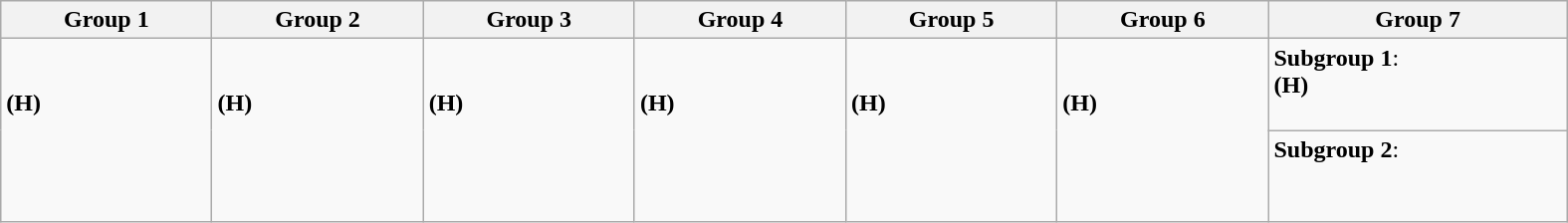<table class="wikitable" width=1050>
<tr>
<th>Group 1</th>
<th>Group 2</th>
<th>Group 3</th>
<th>Group 4</th>
<th>Group 5</th>
<th>Group 6</th>
<th>Group 7</th>
</tr>
<tr>
<td rowspan="2"> <strong>(H)</strong><br><br><br></td>
<td rowspan="2"> <strong>(H)</strong><br><br><br></td>
<td rowspan="2"> <strong>(H)</strong><br><br><br></td>
<td rowspan="2"> <strong>(H)</strong><br><br><br></td>
<td rowspan="2"> <strong>(H)</strong><br><br><br></td>
<td rowspan="2"> <strong>(H)</strong><br><br><br></td>
<td><strong>Subgroup 1</strong>:<br> <strong>(H)</strong><br><br></td>
</tr>
<tr>
<td><strong>Subgroup 2</strong>:<br> <br><br></td>
</tr>
</table>
